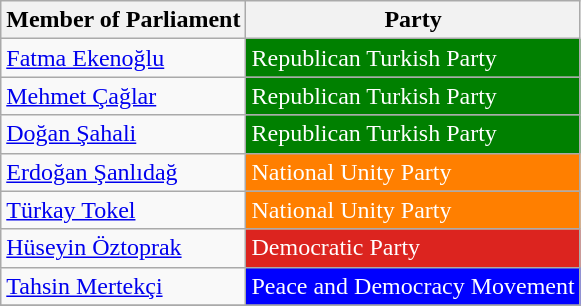<table class="wikitable">
<tr>
<th>Member of Parliament</th>
<th>Party</th>
</tr>
<tr>
<td><a href='#'>Fatma Ekenoğlu</a></td>
<td style="background:#008000; color:white">Republican Turkish Party</td>
</tr>
<tr>
<td><a href='#'>Mehmet Çağlar</a></td>
<td style="background:#008000; color:white">Republican Turkish Party</td>
</tr>
<tr>
<td><a href='#'>Doğan Şahali</a></td>
<td style="background:#008000; color:white">Republican Turkish Party</td>
</tr>
<tr>
<td><a href='#'>Erdoğan Şanlıdağ</a></td>
<td style="background:#FF7F00; color:white">National Unity Party</td>
</tr>
<tr>
<td><a href='#'>Türkay Tokel</a></td>
<td style="background:#FF7F00; color:white">National Unity Party</td>
</tr>
<tr>
<td><a href='#'>Hüseyin Öztoprak</a></td>
<td style="background:#DC241f; color:white">Democratic Party</td>
</tr>
<tr>
<td><a href='#'>Tahsin Mertekçi</a></td>
<td style="background:#0000FF; color:white">Peace and Democracy Movement</td>
</tr>
<tr>
</tr>
</table>
